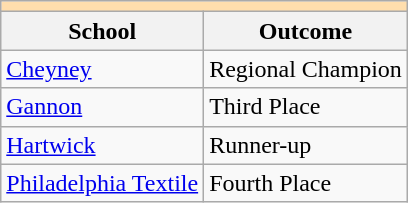<table class="wikitable" style="float:left; margin-right:1em;">
<tr>
<th colspan="3" style="background:#ffdead;"></th>
</tr>
<tr>
<th>School</th>
<th>Outcome</th>
</tr>
<tr>
<td><a href='#'>Cheyney</a></td>
<td>Regional Champion</td>
</tr>
<tr>
<td><a href='#'>Gannon</a></td>
<td>Third Place</td>
</tr>
<tr>
<td><a href='#'>Hartwick</a></td>
<td>Runner-up</td>
</tr>
<tr>
<td><a href='#'>Philadelphia Textile</a></td>
<td>Fourth Place</td>
</tr>
</table>
